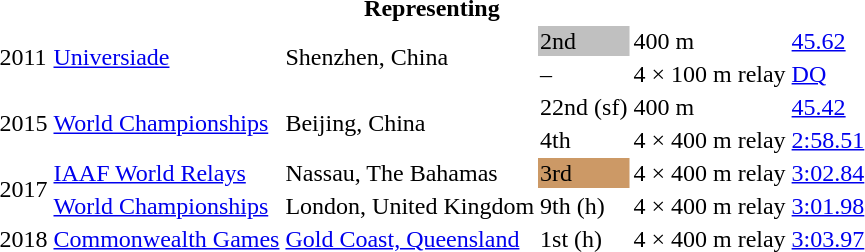<table>
<tr>
<th colspan="6">Representing </th>
</tr>
<tr>
<td rowspan=2>2011</td>
<td rowspan=2><a href='#'>Universiade</a></td>
<td rowspan=2>Shenzhen, China</td>
<td bgcolor=silver>2nd</td>
<td>400 m</td>
<td><a href='#'>45.62</a></td>
</tr>
<tr>
<td>–</td>
<td>4 × 100 m relay</td>
<td><a href='#'>DQ</a></td>
</tr>
<tr>
<td rowspan=2>2015</td>
<td rowspan=2><a href='#'>World Championships</a></td>
<td rowspan=2>Beijing, China</td>
<td>22nd (sf)</td>
<td>400 m</td>
<td><a href='#'>45.42</a></td>
</tr>
<tr>
<td>4th</td>
<td>4 × 400 m relay</td>
<td><a href='#'>2:58.51</a></td>
</tr>
<tr>
<td rowspan=2>2017</td>
<td><a href='#'>IAAF World Relays</a></td>
<td>Nassau, The Bahamas</td>
<td bgcolor=cc9966>3rd</td>
<td>4 × 400 m relay</td>
<td><a href='#'>3:02.84</a></td>
</tr>
<tr>
<td><a href='#'>World Championships</a></td>
<td>London, United Kingdom</td>
<td>9th (h)</td>
<td>4 × 400 m relay</td>
<td><a href='#'>3:01.98</a></td>
</tr>
<tr>
<td>2018</td>
<td><a href='#'>Commonwealth Games</a></td>
<td><a href='#'>Gold Coast, Queensland</a></td>
<td>1st (h)</td>
<td>4 × 400 m relay</td>
<td><a href='#'>3:03.97</a></td>
</tr>
</table>
